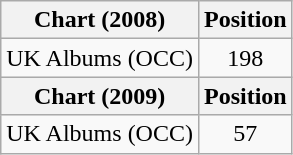<table class="wikitable">
<tr>
<th>Chart (2008)</th>
<th>Position</th>
</tr>
<tr>
<td>UK Albums (OCC)</td>
<td align="center">198</td>
</tr>
<tr>
<th>Chart (2009)</th>
<th>Position</th>
</tr>
<tr>
<td>UK Albums (OCC)</td>
<td align="center">57</td>
</tr>
</table>
